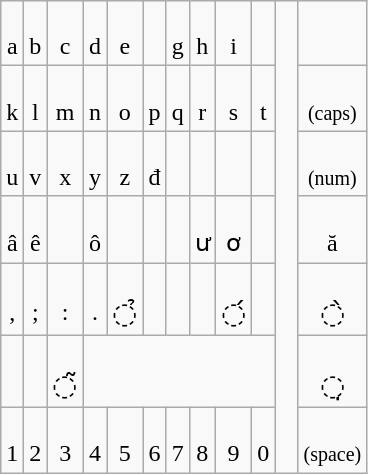<table class=wikitable>
<tr align=center>
<td> <br> a</td>
<td> <br> b</td>
<td> <br> c</td>
<td> <br> d</td>
<td> <br> e</td>
<td></td>
<td> <br> g</td>
<td> <br> h</td>
<td> <br> i</td>
<td></td>
<td rowspan=7>  </td>
<td></td>
</tr>
<tr align=center>
<td> <br> k</td>
<td> <br> l</td>
<td> <br> m</td>
<td> <br> n</td>
<td> <br> o</td>
<td> <br> p</td>
<td> <br> q</td>
<td> <br> r</td>
<td> <br> s</td>
<td> <br> t</td>
<td> <br> <small>(caps)</small></td>
</tr>
<tr align=center>
<td> <br> u</td>
<td> <br> v</td>
<td> <br> x</td>
<td> <br> y</td>
<td> <br> z</td>
<td> <br> đ</td>
<td></td>
<td></td>
<td></td>
<td></td>
<td> <br> <small>(num)</small></td>
</tr>
<tr align=center>
<td> <br> â</td>
<td> <br> ê</td>
<td></td>
<td> <br> ô</td>
<td></td>
<td></td>
<td></td>
<td> <br> ư</td>
<td> <br> ơ</td>
<td></td>
<td> <br> ă</td>
</tr>
<tr align=center>
<td> <br> ,</td>
<td> <br> ;</td>
<td> <br> :</td>
<td> <br> .</td>
<td> <br> <big>◌̉</big></td>
<td> <br>  </td>
<td> <br>  </td>
<td> <br>  </td>
<td> <br> <big>◌́</big></td>
<td> <br>  </td>
<td> <br> <big>◌̀</big></td>
</tr>
<tr align=center>
<td> <br>  </td>
<td></td>
<td> <br> <big>◌̃</big></td>
<td colspan=7></td>
<td> <br> <big>◌̣</big></td>
</tr>
<tr align=center>
<td> <br> 1</td>
<td> <br> 2</td>
<td> <br> 3</td>
<td> <br> 4</td>
<td> <br> 5</td>
<td> <br> 6</td>
<td> <br> 7</td>
<td> <br> 8</td>
<td> <br> 9</td>
<td> <br> 0</td>
<td> <br> <small>(space)</small></td>
</tr>
</table>
